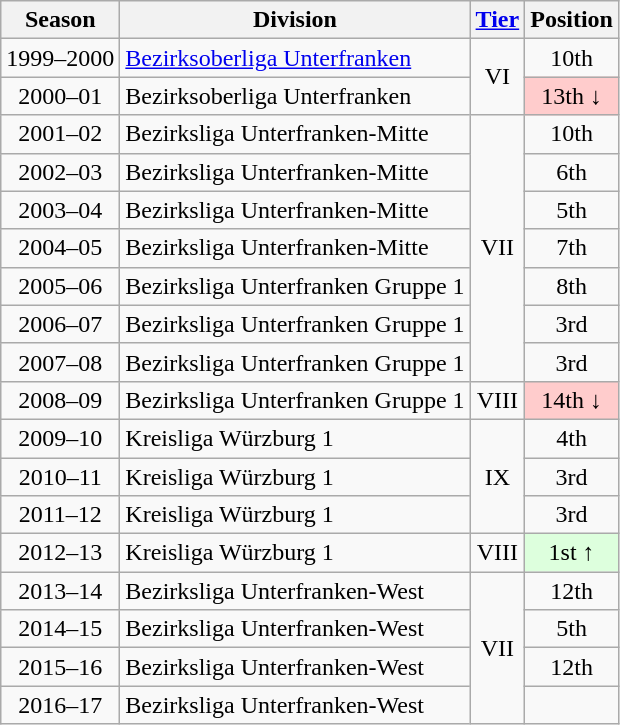<table class="wikitable">
<tr>
<th>Season</th>
<th>Division</th>
<th><a href='#'>Tier</a></th>
<th>Position</th>
</tr>
<tr align="center">
<td>1999–2000</td>
<td align="left"><a href='#'>Bezirksoberliga Unterfranken</a></td>
<td rowspan=2>VI</td>
<td>10th</td>
</tr>
<tr align="center">
<td>2000–01</td>
<td align="left">Bezirksoberliga Unterfranken</td>
<td style="background:#ffcccc">13th ↓</td>
</tr>
<tr align="center">
<td>2001–02</td>
<td align="left">Bezirksliga Unterfranken-Mitte</td>
<td rowspan=7>VII</td>
<td>10th</td>
</tr>
<tr align="center">
<td>2002–03</td>
<td align="left">Bezirksliga Unterfranken-Mitte</td>
<td>6th</td>
</tr>
<tr align="center">
<td>2003–04</td>
<td align="left">Bezirksliga Unterfranken-Mitte</td>
<td>5th</td>
</tr>
<tr align="center">
<td>2004–05</td>
<td align="left">Bezirksliga Unterfranken-Mitte</td>
<td>7th</td>
</tr>
<tr align="center">
<td>2005–06</td>
<td align="left">Bezirksliga Unterfranken Gruppe 1</td>
<td>8th</td>
</tr>
<tr align="center">
<td>2006–07</td>
<td align="left">Bezirksliga Unterfranken Gruppe 1</td>
<td>3rd</td>
</tr>
<tr align="center">
<td>2007–08</td>
<td align="left">Bezirksliga Unterfranken Gruppe 1</td>
<td>3rd</td>
</tr>
<tr align="center">
<td>2008–09</td>
<td align="left">Bezirksliga Unterfranken Gruppe 1</td>
<td>VIII</td>
<td style="background:#ffcccc">14th ↓</td>
</tr>
<tr align="center">
<td>2009–10</td>
<td align="left">Kreisliga Würzburg 1</td>
<td rowspan=3>IX</td>
<td>4th</td>
</tr>
<tr align="center">
<td>2010–11</td>
<td align="left">Kreisliga Würzburg 1</td>
<td>3rd</td>
</tr>
<tr align="center">
<td>2011–12</td>
<td align="left">Kreisliga Würzburg 1</td>
<td>3rd</td>
</tr>
<tr align="center">
<td>2012–13</td>
<td align="left">Kreisliga Würzburg 1</td>
<td>VIII</td>
<td style="background:#ddffdd">1st ↑</td>
</tr>
<tr align="center">
<td>2013–14</td>
<td align="left">Bezirksliga Unterfranken-West</td>
<td rowspan=4>VII</td>
<td>12th</td>
</tr>
<tr align="center">
<td>2014–15</td>
<td align="left">Bezirksliga Unterfranken-West</td>
<td>5th</td>
</tr>
<tr align="center">
<td>2015–16</td>
<td align="left">Bezirksliga Unterfranken-West</td>
<td>12th</td>
</tr>
<tr align="center">
<td>2016–17</td>
<td align="left">Bezirksliga Unterfranken-West</td>
<td></td>
</tr>
</table>
